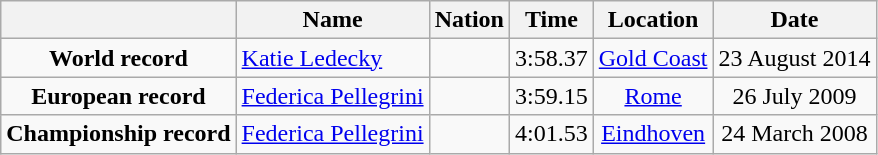<table class=wikitable style=text-align:center>
<tr>
<th></th>
<th>Name</th>
<th>Nation</th>
<th>Time</th>
<th>Location</th>
<th>Date</th>
</tr>
<tr>
<td><strong>World record</strong></td>
<td align=left><a href='#'>Katie Ledecky</a></td>
<td align=left></td>
<td align=left>3:58.37</td>
<td><a href='#'>Gold Coast</a></td>
<td>23 August 2014</td>
</tr>
<tr>
<td><strong>European record</strong></td>
<td align=left><a href='#'>Federica Pellegrini</a></td>
<td align=left></td>
<td align=left>3:59.15</td>
<td><a href='#'>Rome</a></td>
<td>26 July 2009</td>
</tr>
<tr>
<td><strong>Championship record</strong></td>
<td align=left><a href='#'>Federica Pellegrini</a></td>
<td align=left></td>
<td align=left>4:01.53</td>
<td><a href='#'>Eindhoven</a></td>
<td>24 March 2008</td>
</tr>
</table>
